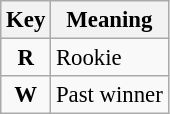<table class="wikitable" style="font-size: 95%">
<tr>
<th>Key</th>
<th>Meaning</th>
</tr>
<tr>
<td align="center"><strong><span>R</span></strong></td>
<td>Rookie</td>
</tr>
<tr>
<td align="center"><strong><span>W</span></strong></td>
<td>Past winner</td>
</tr>
</table>
